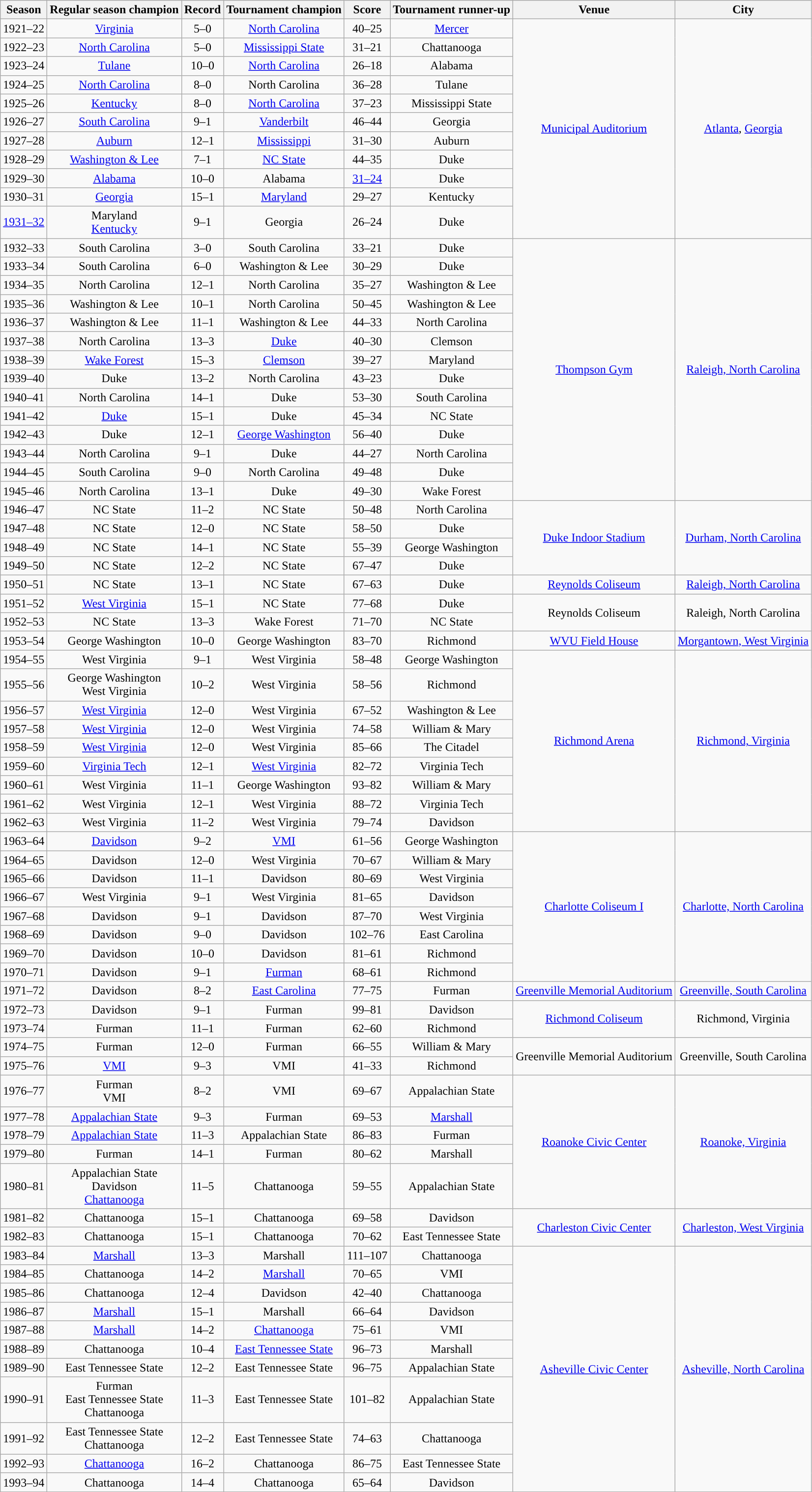<table class="wikitable sortable" style="text-align:center">
<tr>
<th width=px>Season</th>
<th width=px>Regular season champion</th>
<th width=px>Record</th>
<th width=px>Tournament champion</th>
<th width=px>Score</th>
<th width=px>Tournament runner-up</th>
<th width=px>Venue</th>
<th width=px>City</th>
</tr>
<tr>
<td>1921–22</td>
<td><a href='#'>Virginia</a></td>
<td>5–0</td>
<td><a href='#'>North Carolina</a></td>
<td>40–25</td>
<td><a href='#'>Mercer</a></td>
<td rowspan=11><a href='#'>Municipal Auditorium</a></td>
<td rowspan=11><a href='#'>Atlanta</a>, <a href='#'>Georgia</a></td>
</tr>
<tr>
<td>1922–23</td>
<td><a href='#'>North Carolina</a></td>
<td>5–0</td>
<td><a href='#'>Mississippi State</a></td>
<td>31–21</td>
<td>Chattanooga</td>
</tr>
<tr>
<td>1923–24</td>
<td><a href='#'>Tulane</a></td>
<td>10–0</td>
<td><a href='#'>North Carolina</a></td>
<td>26–18</td>
<td>Alabama</td>
</tr>
<tr>
<td>1924–25</td>
<td><a href='#'>North Carolina</a></td>
<td>8–0</td>
<td>North Carolina</td>
<td>36–28</td>
<td>Tulane</td>
</tr>
<tr>
<td>1925–26</td>
<td><a href='#'>Kentucky</a></td>
<td>8–0</td>
<td><a href='#'>North Carolina</a></td>
<td>37–23</td>
<td>Mississippi State</td>
</tr>
<tr>
<td>1926–27</td>
<td><a href='#'>South Carolina</a></td>
<td>9–1</td>
<td><a href='#'>Vanderbilt</a></td>
<td>46–44</td>
<td>Georgia</td>
</tr>
<tr>
<td>1927–28</td>
<td><a href='#'>Auburn</a></td>
<td>12–1</td>
<td><a href='#'>Mississippi</a></td>
<td>31–30</td>
<td>Auburn</td>
</tr>
<tr>
<td>1928–29</td>
<td><a href='#'>Washington & Lee</a></td>
<td>7–1</td>
<td><a href='#'>NC State</a></td>
<td>44–35</td>
<td>Duke</td>
</tr>
<tr>
<td>1929–30</td>
<td><a href='#'>Alabama</a></td>
<td>10–0</td>
<td>Alabama</td>
<td><a href='#'>31–24</a></td>
<td>Duke</td>
</tr>
<tr>
<td>1930–31</td>
<td><a href='#'>Georgia</a></td>
<td>15–1</td>
<td><a href='#'>Maryland</a></td>
<td>29–27</td>
<td>Kentucky</td>
</tr>
<tr>
<td><a href='#'>1931–32</a></td>
<td>Maryland<br> <a href='#'>Kentucky</a></td>
<td>9–1</td>
<td>Georgia</td>
<td>26–24</td>
<td>Duke</td>
</tr>
<tr>
<td>1932–33</td>
<td>South Carolina</td>
<td>3–0</td>
<td>South Carolina</td>
<td>33–21</td>
<td>Duke</td>
<td rowspan=14><a href='#'>Thompson Gym</a></td>
<td rowspan=14><a href='#'>Raleigh, North Carolina</a></td>
</tr>
<tr>
<td>1933–34</td>
<td>South Carolina</td>
<td>6–0</td>
<td>Washington & Lee</td>
<td>30–29</td>
<td>Duke</td>
</tr>
<tr>
<td>1934–35</td>
<td>North Carolina</td>
<td>12–1</td>
<td>North Carolina</td>
<td>35–27</td>
<td>Washington & Lee</td>
</tr>
<tr>
<td>1935–36</td>
<td>Washington & Lee</td>
<td>10–1</td>
<td>North Carolina</td>
<td>50–45</td>
<td>Washington & Lee</td>
</tr>
<tr>
<td>1936–37</td>
<td>Washington & Lee</td>
<td>11–1</td>
<td>Washington & Lee</td>
<td>44–33</td>
<td>North Carolina</td>
</tr>
<tr>
<td>1937–38</td>
<td>North Carolina</td>
<td>13–3</td>
<td><a href='#'>Duke</a></td>
<td>40–30</td>
<td>Clemson</td>
</tr>
<tr>
<td>1938–39</td>
<td><a href='#'>Wake Forest</a></td>
<td>15–3</td>
<td><a href='#'>Clemson</a></td>
<td>39–27</td>
<td>Maryland</td>
</tr>
<tr>
<td>1939–40</td>
<td>Duke</td>
<td>13–2</td>
<td>North Carolina</td>
<td>43–23</td>
<td>Duke</td>
</tr>
<tr>
<td>1940–41</td>
<td>North Carolina</td>
<td>14–1</td>
<td>Duke</td>
<td>53–30</td>
<td>South Carolina</td>
</tr>
<tr>
<td>1941–42</td>
<td><a href='#'>Duke</a></td>
<td>15–1</td>
<td>Duke</td>
<td>45–34</td>
<td>NC State</td>
</tr>
<tr>
<td>1942–43</td>
<td>Duke</td>
<td>12–1</td>
<td><a href='#'>George Washington</a></td>
<td>56–40</td>
<td>Duke</td>
</tr>
<tr>
<td>1943–44</td>
<td>North Carolina</td>
<td>9–1</td>
<td>Duke</td>
<td>44–27</td>
<td>North Carolina</td>
</tr>
<tr>
<td>1944–45</td>
<td>South Carolina</td>
<td>9–0</td>
<td>North Carolina</td>
<td>49–48</td>
<td>Duke</td>
</tr>
<tr>
<td>1945–46</td>
<td>North Carolina</td>
<td>13–1</td>
<td>Duke</td>
<td>49–30</td>
<td>Wake Forest</td>
</tr>
<tr>
<td>1946–47</td>
<td>NC State</td>
<td>11–2</td>
<td>NC State</td>
<td>50–48</td>
<td>North Carolina</td>
<td rowspan=4><a href='#'>Duke Indoor Stadium</a></td>
<td rowspan=4><a href='#'>Durham, North Carolina</a></td>
</tr>
<tr>
<td>1947–48</td>
<td>NC State</td>
<td>12–0</td>
<td>NC State</td>
<td>58–50</td>
<td>Duke</td>
</tr>
<tr>
<td>1948–49</td>
<td>NC State</td>
<td>14–1</td>
<td>NC State</td>
<td>55–39</td>
<td>George Washington</td>
</tr>
<tr>
<td>1949–50</td>
<td>NC State</td>
<td>12–2</td>
<td>NC State</td>
<td>67–47</td>
<td>Duke</td>
</tr>
<tr>
<td>1950–51</td>
<td>NC State</td>
<td>13–1</td>
<td>NC State</td>
<td>67–63</td>
<td>Duke</td>
<td><a href='#'>Reynolds Coliseum</a></td>
<td><a href='#'>Raleigh, North Carolina</a></td>
</tr>
<tr>
<td>1951–52</td>
<td><a href='#'>West Virginia</a></td>
<td>15–1</td>
<td>NC State</td>
<td>77–68</td>
<td>Duke</td>
<td rowspan=2>Reynolds Coliseum</td>
<td rowspan=2>Raleigh, North Carolina</td>
</tr>
<tr>
<td>1952–53</td>
<td>NC State</td>
<td>13–3</td>
<td>Wake Forest</td>
<td>71–70</td>
<td>NC State</td>
</tr>
<tr>
<td>1953–54</td>
<td>George Washington</td>
<td>10–0</td>
<td>George Washington</td>
<td>83–70</td>
<td>Richmond</td>
<td><a href='#'>WVU Field House</a></td>
<td><a href='#'>Morgantown, West Virginia</a></td>
</tr>
<tr>
<td>1954–55</td>
<td>West Virginia</td>
<td>9–1</td>
<td>West Virginia</td>
<td>58–48</td>
<td>George Washington</td>
<td rowspan=9><a href='#'>Richmond Arena</a></td>
<td rowspan=9><a href='#'>Richmond, Virginia</a></td>
</tr>
<tr>
<td>1955–56</td>
<td>George Washington<br> West Virginia</td>
<td>10–2</td>
<td>West Virginia</td>
<td>58–56</td>
<td>Richmond</td>
</tr>
<tr>
<td>1956–57</td>
<td><a href='#'>West Virginia</a></td>
<td>12–0</td>
<td>West Virginia</td>
<td>67–52</td>
<td>Washington & Lee</td>
</tr>
<tr>
<td>1957–58</td>
<td><a href='#'>West Virginia</a></td>
<td>12–0</td>
<td>West Virginia</td>
<td>74–58</td>
<td>William & Mary</td>
</tr>
<tr>
<td>1958–59</td>
<td><a href='#'>West Virginia</a></td>
<td>12–0</td>
<td>West Virginia</td>
<td>85–66</td>
<td>The Citadel</td>
</tr>
<tr>
<td>1959–60</td>
<td><a href='#'>Virginia Tech</a></td>
<td>12–1</td>
<td><a href='#'>West Virginia</a></td>
<td>82–72</td>
<td>Virginia Tech</td>
</tr>
<tr>
<td>1960–61</td>
<td>West Virginia</td>
<td>11–1</td>
<td>George Washington</td>
<td>93–82</td>
<td>William & Mary</td>
</tr>
<tr>
<td>1961–62</td>
<td>West Virginia</td>
<td>12–1</td>
<td>West Virginia</td>
<td>88–72</td>
<td>Virginia Tech</td>
</tr>
<tr>
<td>1962–63</td>
<td>West Virginia</td>
<td>11–2</td>
<td>West Virginia</td>
<td>79–74</td>
<td>Davidson</td>
</tr>
<tr>
<td>1963–64</td>
<td><a href='#'>Davidson</a></td>
<td>9–2</td>
<td><a href='#'>VMI</a></td>
<td>61–56</td>
<td>George Washington</td>
<td rowspan=8><a href='#'>Charlotte Coliseum I</a></td>
<td rowspan=8><a href='#'>Charlotte, North Carolina</a></td>
</tr>
<tr>
<td>1964–65</td>
<td>Davidson</td>
<td>12–0</td>
<td>West Virginia</td>
<td>70–67</td>
<td>William  & Mary</td>
</tr>
<tr>
<td>1965–66</td>
<td>Davidson</td>
<td>11–1</td>
<td>Davidson</td>
<td>80–69</td>
<td>West  Virginia</td>
</tr>
<tr>
<td>1966–67</td>
<td>West Virginia</td>
<td>9–1</td>
<td>West Virginia</td>
<td>81–65</td>
<td>Davidson</td>
</tr>
<tr>
<td>1967–68</td>
<td>Davidson</td>
<td>9–1</td>
<td>Davidson</td>
<td>87–70</td>
<td>West  Virginia</td>
</tr>
<tr>
<td>1968–69</td>
<td>Davidson</td>
<td>9–0</td>
<td>Davidson</td>
<td>102–76</td>
<td>East  Carolina</td>
</tr>
<tr>
<td>1969–70</td>
<td>Davidson</td>
<td>10–0</td>
<td>Davidson</td>
<td>81–61</td>
<td>Richmond</td>
</tr>
<tr>
<td>1970–71</td>
<td>Davidson</td>
<td>9–1</td>
<td><a href='#'>Furman</a></td>
<td>68–61</td>
<td>Richmond</td>
</tr>
<tr>
<td>1971–72</td>
<td>Davidson</td>
<td>8–2</td>
<td><a href='#'>East Carolina</a></td>
<td>77–75</td>
<td>Furman</td>
<td><a href='#'>Greenville Memorial Auditorium</a></td>
<td><a href='#'>Greenville, South Carolina</a></td>
</tr>
<tr>
<td>1972–73</td>
<td>Davidson</td>
<td>9–1</td>
<td>Furman</td>
<td>99–81</td>
<td>Davidson</td>
<td rowspan=2><a href='#'>Richmond Coliseum</a></td>
<td rowspan=2>Richmond, Virginia</td>
</tr>
<tr>
<td>1973–74</td>
<td>Furman</td>
<td>11–1</td>
<td>Furman</td>
<td>62–60</td>
<td>Richmond</td>
</tr>
<tr>
<td>1974–75</td>
<td>Furman</td>
<td>12–0</td>
<td>Furman</td>
<td>66–55</td>
<td>William  & Mary</td>
<td rowspan=2>Greenville Memorial Auditorium</td>
<td rowspan=2>Greenville, South Carolina</td>
</tr>
<tr>
<td>1975–76</td>
<td><a href='#'>VMI</a></td>
<td>9–3</td>
<td>VMI</td>
<td>41–33</td>
<td>Richmond</td>
</tr>
<tr>
<td>1976–77</td>
<td>Furman<br> VMI</td>
<td>8–2</td>
<td>VMI</td>
<td>69–67</td>
<td>Appalachian  State</td>
<td rowspan=5><a href='#'>Roanoke Civic Center</a></td>
<td rowspan=5><a href='#'>Roanoke, Virginia</a></td>
</tr>
<tr>
<td>1977–78</td>
<td><a href='#'>Appalachian State</a></td>
<td>9–3</td>
<td>Furman</td>
<td>69–53</td>
<td><a href='#'>Marshall</a></td>
</tr>
<tr>
<td>1978–79</td>
<td><a href='#'>Appalachian State</a></td>
<td>11–3</td>
<td>Appalachian State</td>
<td>86–83</td>
<td>Furman</td>
</tr>
<tr>
<td>1979–80</td>
<td>Furman</td>
<td>14–1</td>
<td>Furman</td>
<td>80–62</td>
<td>Marshall</td>
</tr>
<tr>
<td>1980–81</td>
<td>Appalachian State<br> Davidson<br> <a href='#'>Chattanooga</a></td>
<td>11–5</td>
<td>Chattanooga</td>
<td>59–55</td>
<td>Appalachian State</td>
</tr>
<tr>
<td>1981–82</td>
<td>Chattanooga</td>
<td>15–1</td>
<td>Chattanooga</td>
<td>69–58</td>
<td>Davidson</td>
<td rowspan=2><a href='#'>Charleston Civic Center</a></td>
<td rowspan=2><a href='#'>Charleston, West Virginia</a></td>
</tr>
<tr>
<td>1982–83</td>
<td>Chattanooga</td>
<td>15–1</td>
<td>Chattanooga</td>
<td>70–62</td>
<td>East Tennessee State</td>
</tr>
<tr>
<td>1983–84</td>
<td><a href='#'>Marshall</a></td>
<td>13–3</td>
<td>Marshall</td>
<td>111–107</td>
<td>Chattanooga</td>
<td rowspan=11><a href='#'>Asheville Civic Center</a></td>
<td rowspan=11><a href='#'>Asheville, North Carolina</a></td>
</tr>
<tr>
<td>1984–85</td>
<td>Chattanooga</td>
<td>14–2</td>
<td><a href='#'>Marshall</a></td>
<td>70–65</td>
<td>VMI</td>
</tr>
<tr>
<td>1985–86</td>
<td>Chattanooga</td>
<td>12–4</td>
<td>Davidson</td>
<td>42–40</td>
<td>Chattanooga</td>
</tr>
<tr>
<td>1986–87</td>
<td><a href='#'>Marshall</a></td>
<td>15–1</td>
<td>Marshall</td>
<td>66–64</td>
<td>Davidson</td>
</tr>
<tr>
<td>1987–88</td>
<td><a href='#'>Marshall</a></td>
<td>14–2</td>
<td><a href='#'>Chattanooga</a></td>
<td>75–61</td>
<td>VMI</td>
</tr>
<tr>
<td>1988–89</td>
<td>Chattanooga</td>
<td>10–4</td>
<td><a href='#'>East Tennessee State</a></td>
<td>96–73</td>
<td>Marshall</td>
</tr>
<tr>
<td>1989–90</td>
<td>East Tennessee State</td>
<td>12–2</td>
<td>East Tennessee State</td>
<td>96–75</td>
<td>Appalachian  State</td>
</tr>
<tr>
<td>1990–91</td>
<td>Furman<br> East Tennessee State<br> Chattanooga</td>
<td>11–3</td>
<td>East Tennessee State</td>
<td>101–82</td>
<td>Appalachian  State</td>
</tr>
<tr>
<td>1991–92</td>
<td>East Tennessee State<br> Chattanooga</td>
<td>12–2</td>
<td>East Tennessee State</td>
<td>74–63</td>
<td>Chattanooga</td>
</tr>
<tr>
<td>1992–93</td>
<td><a href='#'>Chattanooga</a></td>
<td>16–2</td>
<td>Chattanooga</td>
<td>86–75</td>
<td>East Tennessee State</td>
</tr>
<tr>
<td>1993–94</td>
<td>Chattanooga</td>
<td>14–4</td>
<td>Chattanooga</td>
<td>65–64</td>
<td>Davidson</td>
</tr>
</table>
